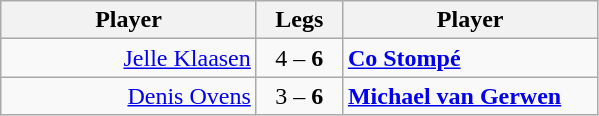<table class=wikitable style="text-align:center">
<tr>
<th width=163>Player</th>
<th width=50>Legs</th>
<th width=163>Player</th>
</tr>
<tr align=left>
<td align=right><a href='#'>Jelle Klaasen</a> </td>
<td align=center>4 – <strong>6</strong></td>
<td> <strong><a href='#'>Co Stompé</a></strong></td>
</tr>
<tr align=left>
<td align=right><a href='#'>Denis Ovens</a> </td>
<td align=center>3 – <strong>6</strong></td>
<td> <strong><a href='#'>Michael van Gerwen</a></strong></td>
</tr>
</table>
